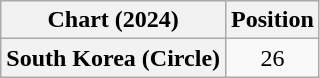<table class="wikitable plainrowheaders" style="text-align:center">
<tr>
<th scope="col">Chart (2024)</th>
<th scope="col">Position</th>
</tr>
<tr>
<th scope="row">South Korea (Circle)</th>
<td>26</td>
</tr>
</table>
